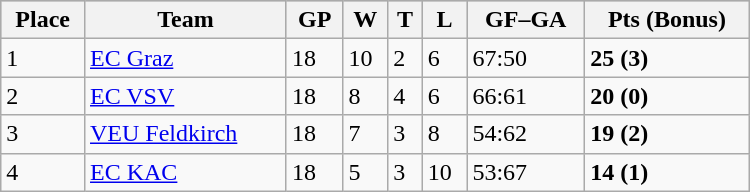<table class="wikitable" width="500px">
<tr style="background-color:#c0c0c0;">
<th>Place</th>
<th>Team</th>
<th>GP</th>
<th>W</th>
<th>T</th>
<th>L</th>
<th>GF–GA</th>
<th>Pts (Bonus)</th>
</tr>
<tr>
<td>1</td>
<td><a href='#'>EC Graz</a></td>
<td>18</td>
<td>10</td>
<td>2</td>
<td>6</td>
<td>67:50</td>
<td><strong>25 (3)</strong></td>
</tr>
<tr>
<td>2</td>
<td><a href='#'>EC VSV</a></td>
<td>18</td>
<td>8</td>
<td>4</td>
<td>6</td>
<td>66:61</td>
<td><strong>20 (0)</strong></td>
</tr>
<tr>
<td>3</td>
<td><a href='#'>VEU Feldkirch</a></td>
<td>18</td>
<td>7</td>
<td>3</td>
<td>8</td>
<td>54:62</td>
<td><strong>19 (2)</strong></td>
</tr>
<tr>
<td>4</td>
<td><a href='#'>EC KAC</a></td>
<td>18</td>
<td>5</td>
<td>3</td>
<td>10</td>
<td>53:67</td>
<td><strong>14 (1)</strong></td>
</tr>
</table>
